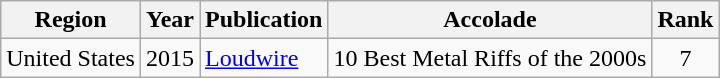<table class="wikitable">
<tr>
<th>Region</th>
<th>Year</th>
<th>Publication</th>
<th>Accolade</th>
<th>Rank</th>
</tr>
<tr>
<td>United States</td>
<td>2015</td>
<td><a href='#'>Loudwire</a></td>
<td>10 Best Metal Riffs of the 2000s</td>
<td align="center">7</td>
</tr>
</table>
